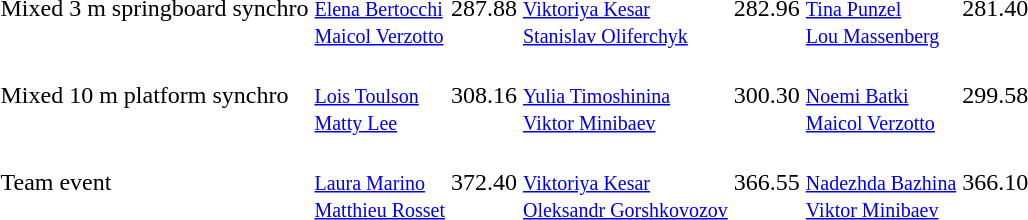<table>
<tr>
<td>Mixed 3 m springboard synchro<br></td>
<td><br><small><a href='#'>Elena Bertocchi</a><br><a href='#'>Maicol Verzotto</a></small></td>
<td>287.88</td>
<td><br><small><a href='#'>Viktoriya Kesar</a><br><a href='#'>Stanislav Oliferchyk</a></small></td>
<td>282.96</td>
<td><br><small><a href='#'>Tina Punzel</a><br><a href='#'>Lou Massenberg</a></small></td>
<td>281.40</td>
</tr>
<tr>
<td>Mixed 10 m platform synchro<br></td>
<td><br><small><a href='#'>Lois Toulson</a><br><a href='#'>Matty Lee</a></small></td>
<td>308.16</td>
<td><br><small><a href='#'>Yulia Timoshinina</a><br><a href='#'>Viktor Minibaev</a></small></td>
<td>300.30</td>
<td><br><small><a href='#'>Noemi Batki</a><br><a href='#'>Maicol Verzotto</a></small></td>
<td>299.58</td>
</tr>
<tr>
<td>Team event<br></td>
<td><br><small><a href='#'>Laura Marino</a><br><a href='#'>Matthieu Rosset</a></small></td>
<td>372.40</td>
<td><br><small><a href='#'>Viktoriya Kesar</a><br><a href='#'>Oleksandr Gorshkovozov</a></small></td>
<td>366.55</td>
<td><br><small><a href='#'>Nadezhda Bazhina</a><br><a href='#'>Viktor Minibaev</a></small></td>
<td>366.10</td>
</tr>
</table>
